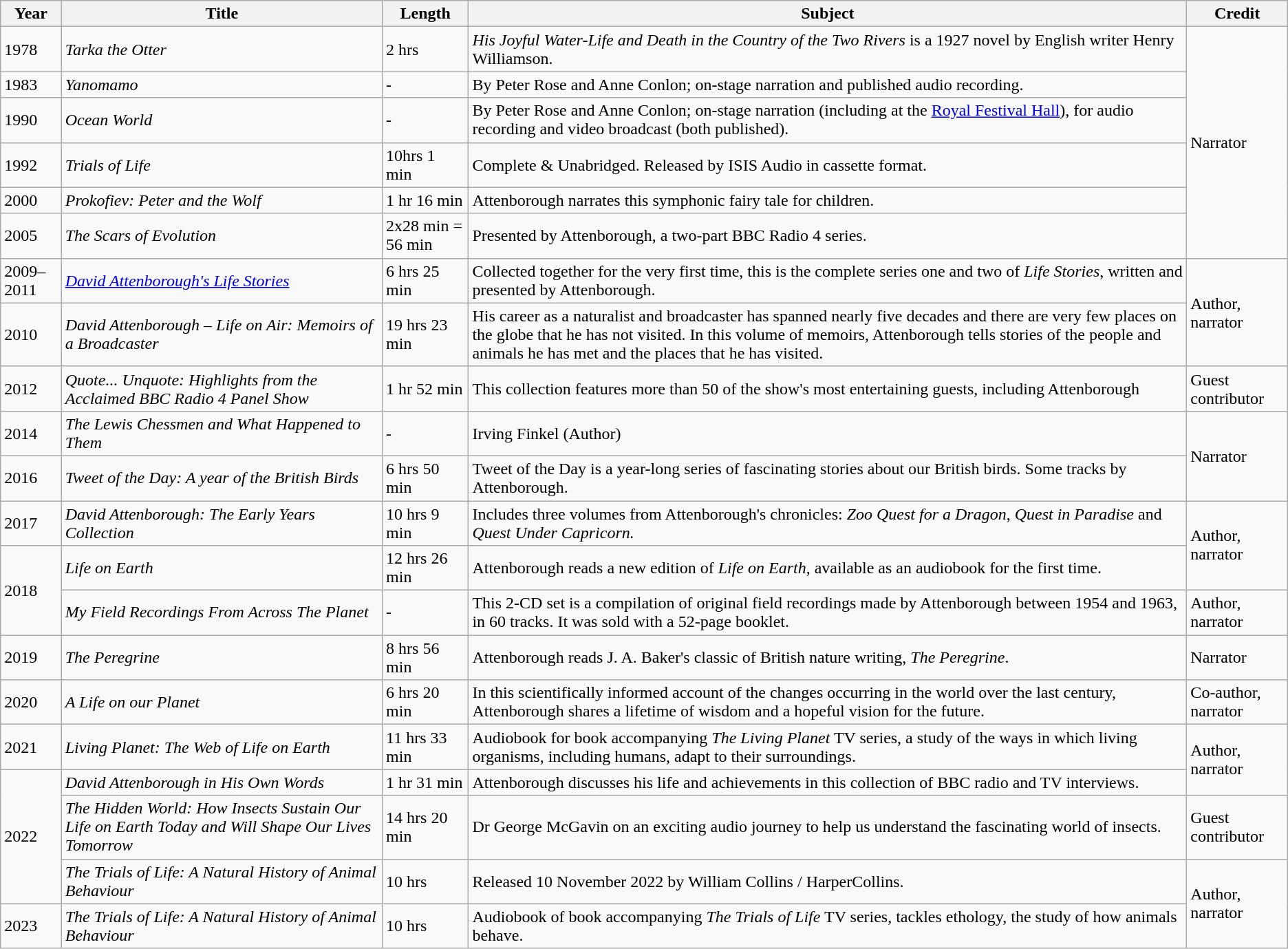<table class="wikitable sortable">
<tr>
<th>Year</th>
<th>Title</th>
<th>Length</th>
<th>Subject</th>
<th>Credit</th>
</tr>
<tr>
<td>1978</td>
<td><em>Tarka the Otter</em></td>
<td>2 hrs</td>
<td><em>His Joyful Water-Life and Death in the Country of the Two Rivers</em> is a 1927 novel by English writer Henry Williamson.</td>
<td rowspan="6">Narrator</td>
</tr>
<tr>
<td>1983</td>
<td><em>Yanomamo</em></td>
<td>-</td>
<td>By Peter Rose and Anne Conlon; on-stage narration and published audio recording.</td>
</tr>
<tr>
<td>1990</td>
<td><em>Ocean World</em></td>
<td>-</td>
<td align="left">By Peter Rose and Anne Conlon; on-stage narration (including at the <a href='#'>Royal Festival Hall</a>), for audio recording and video broadcast (both published).</td>
</tr>
<tr>
<td>1992</td>
<td><em>Trials of Life</em></td>
<td>10hrs 1 min</td>
<td>Complete & Unabridged. Released by ISIS Audio in cassette format.</td>
</tr>
<tr>
<td>2000</td>
<td><em>Prokofiev: Peter and the Wolf</em></td>
<td>1 hr 16 min</td>
<td>Attenborough narrates this symphonic fairy tale for children.</td>
</tr>
<tr>
<td>2005</td>
<td><em>The Scars of Evolution</em></td>
<td>2x28 min = 56 min</td>
<td>Presented by Attenborough, a two-part BBC Radio 4 series.</td>
</tr>
<tr>
<td>2009–2011</td>
<td><em><a href='#'>David Attenborough's Life Stories</a></em></td>
<td>6 hrs 25 min</td>
<td>Collected together for the very first time, this is the complete series one and two of <em>Life Stories</em>, written and presented by Attenborough.</td>
<td rowspan="2">Author, narrator</td>
</tr>
<tr>
<td>2010</td>
<td><em>David Attenborough – Life on Air: Memoirs of a Broadcaster</em></td>
<td>19 hrs 23 min</td>
<td>His career as a naturalist and broadcaster has spanned nearly five decades and there are very few places on the globe that he has not visited. In this volume of memoirs, Attenborough tells stories of the people and animals he has met and the places that he has visited.</td>
</tr>
<tr>
<td>2012</td>
<td><em>Quote... Unquote: Highlights from the Acclaimed BBC Radio 4 Panel Show</em></td>
<td>1 hr 52 min</td>
<td>This collection features more than 50 of the show's most entertaining guests, including Attenborough</td>
<td>Guest contributor</td>
</tr>
<tr>
<td>2014</td>
<td><em>The Lewis Chessmen and What Happened to Them</em></td>
<td>-</td>
<td>Irving Finkel (Author)</td>
<td rowspan="2">Narrator</td>
</tr>
<tr>
<td>2016</td>
<td><em>Tweet of the Day: A year of the British Birds</em></td>
<td>6 hrs 50 min</td>
<td>Tweet of the Day is a year-long series of fascinating stories about our British birds. Some tracks by Attenborough.</td>
</tr>
<tr>
<td>2017</td>
<td><em>David Attenborough: The Early Years Collection</em></td>
<td>10 hrs 9 min</td>
<td>Includes three volumes from Attenborough's chronicles: <em>Zoo Quest for a Dragon</em>, <em>Quest in Paradise</em> and <em>Quest Under Capricorn.</em></td>
<td rowspan="2">Author, narrator</td>
</tr>
<tr>
<td rowspan="2">2018</td>
<td><em>Life on Earth</em></td>
<td>12 hrs 26 min</td>
<td>Attenborough reads a new edition of <em>Life on Earth</em>, available as an audiobook for the first time.</td>
</tr>
<tr>
<td><bdi><em>My Field Recordings From Across The Planet</em></bdi></td>
<td>-</td>
<td>This 2-CD set is a compilation of original field recordings made by Attenborough between 1954 and 1963, in 60 tracks. It was sold with a 52-page booklet.</td>
<td>Author, narrator</td>
</tr>
<tr>
<td>2019</td>
<td><em>The Peregrine</em></td>
<td>8 hrs 56 min</td>
<td>Attenborough reads J. A. Baker's classic of British nature writing, <em>The Peregrine</em>.</td>
<td>Narrator</td>
</tr>
<tr>
<td>2020</td>
<td><em>A Life on our Planet</em></td>
<td>6 hrs 20 min</td>
<td>In this scientifically informed account of the changes occurring in the world over the last century, Attenborough shares a lifetime of wisdom and a hopeful vision for the future.</td>
<td>Co-author, narrator</td>
</tr>
<tr>
<td>2021</td>
<td><em>Living Planet: The Web of Life on Earth</em></td>
<td>11 hrs 33 min</td>
<td>Audiobook for book accompanying <em>The Living Planet</em> TV series, a study of the ways in which living organisms, including humans, adapt to their surroundings.</td>
<td rowspan="2">Author, narrator</td>
</tr>
<tr>
<td rowspan="3">2022</td>
<td><em>David Attenborough in His Own Words</em></td>
<td>1 hr 31 min</td>
<td>Attenborough discusses his life and achievements in this collection of BBC radio and TV interviews.</td>
</tr>
<tr>
<td><em>The Hidden World: How Insects Sustain Our Life on Earth Today and Will Shape Our Lives Tomorrow</em></td>
<td>14 hrs 20 min</td>
<td>Dr George McGavin on an exciting audio journey to help us understand the fascinating world of insects.</td>
<td>Guest contributor</td>
</tr>
<tr>
<td><em>The Trials of Life: A Natural History of Animal Behaviour</em></td>
<td>10 hrs</td>
<td>Released 10 November 2022 by William Collins / HarperCollins.</td>
<td rowspan="2">Author, narrator</td>
</tr>
<tr>
<td>2023</td>
<td><em>The Trials of Life: A Natural History of Animal Behaviour</em></td>
<td>10 hrs</td>
<td>Audiobook of book accompanying <em>The Trials of Life</em> TV series, tackles ethology, the study of how animals behave.</td>
</tr>
</table>
